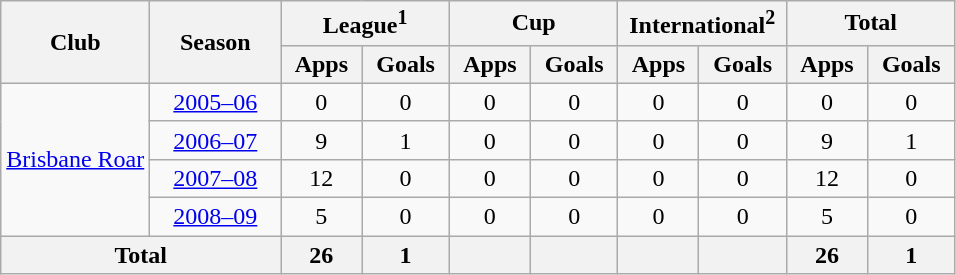<table class="wikitable" style="text-align: center;">
<tr>
<th rowspan="2">Club</th>
<th rowspan="2" width="80">Season</th>
<th colspan="2" width="105">League<sup>1</sup></th>
<th colspan="2" width="105">Cup</th>
<th colspan="2" width="105">International<sup>2</sup></th>
<th colspan="2" width="105">Total</th>
</tr>
<tr>
<th>Apps</th>
<th>Goals</th>
<th>Apps</th>
<th>Goals</th>
<th>Apps</th>
<th>Goals</th>
<th>Apps</th>
<th>Goals</th>
</tr>
<tr>
<td rowspan="4" valign="center"><a href='#'>Brisbane Roar</a></td>
<td><a href='#'>2005–06</a></td>
<td>0</td>
<td>0</td>
<td>0</td>
<td>0</td>
<td>0</td>
<td>0</td>
<td>0</td>
<td>0</td>
</tr>
<tr>
<td><a href='#'>2006–07</a></td>
<td>9</td>
<td>1</td>
<td>0</td>
<td>0</td>
<td>0</td>
<td>0</td>
<td>9</td>
<td>1</td>
</tr>
<tr>
<td><a href='#'>2007–08</a></td>
<td>12</td>
<td>0</td>
<td>0</td>
<td>0</td>
<td>0</td>
<td>0</td>
<td>12</td>
<td>0</td>
</tr>
<tr>
<td><a href='#'>2008–09</a></td>
<td>5</td>
<td>0</td>
<td>0</td>
<td>0</td>
<td>0</td>
<td>0</td>
<td>5</td>
<td>0</td>
</tr>
<tr>
<th colspan="2">Total</th>
<th>26</th>
<th>1</th>
<th></th>
<th></th>
<th></th>
<th></th>
<th>26</th>
<th>1</th>
</tr>
</table>
